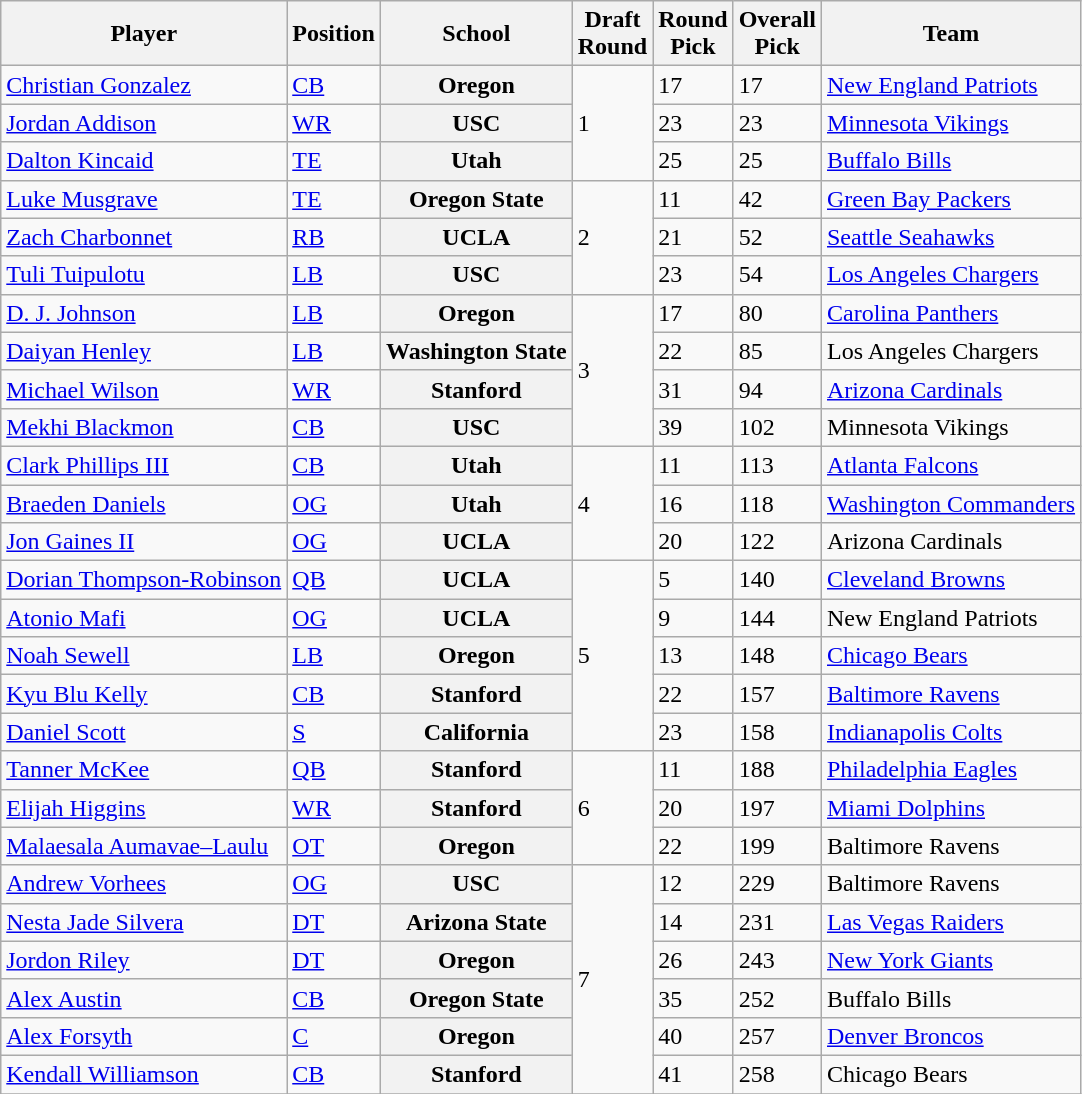<table class="wikitable sortable" border="1">
<tr>
<th>Player</th>
<th>Position</th>
<th>School</th>
<th>Draft<br>Round</th>
<th>Round<br>Pick</th>
<th>Overall<br>Pick</th>
<th>Team</th>
</tr>
<tr>
<td><a href='#'>Christian Gonzalez</a></td>
<td><a href='#'>CB</a></td>
<th style=>Oregon</th>
<td rowspan="3">1</td>
<td>17</td>
<td>17</td>
<td><a href='#'>New England Patriots</a></td>
</tr>
<tr>
<td><a href='#'>Jordan Addison</a></td>
<td><a href='#'>WR</a></td>
<th style=>USC</th>
<td>23</td>
<td>23</td>
<td><a href='#'>Minnesota Vikings</a></td>
</tr>
<tr>
<td><a href='#'>Dalton Kincaid</a></td>
<td><a href='#'>TE</a></td>
<th style=>Utah</th>
<td>25</td>
<td>25</td>
<td><a href='#'>Buffalo Bills</a></td>
</tr>
<tr>
<td><a href='#'>Luke Musgrave</a></td>
<td><a href='#'>TE</a></td>
<th style=>Oregon State</th>
<td rowspan="3">2</td>
<td>11</td>
<td>42</td>
<td><a href='#'>Green Bay Packers</a></td>
</tr>
<tr>
<td><a href='#'>Zach Charbonnet</a></td>
<td><a href='#'>RB</a></td>
<th style=>UCLA</th>
<td>21</td>
<td>52</td>
<td><a href='#'>Seattle Seahawks</a></td>
</tr>
<tr>
<td><a href='#'>Tuli Tuipulotu</a></td>
<td><a href='#'>LB</a></td>
<th style=>USC</th>
<td>23</td>
<td>54</td>
<td><a href='#'>Los Angeles Chargers</a></td>
</tr>
<tr>
<td><a href='#'>D. J. Johnson</a></td>
<td><a href='#'>LB</a></td>
<th style=>Oregon</th>
<td rowspan="4">3</td>
<td>17</td>
<td>80</td>
<td><a href='#'>Carolina Panthers</a></td>
</tr>
<tr>
<td><a href='#'>Daiyan Henley</a></td>
<td><a href='#'>LB</a></td>
<th style=>Washington State</th>
<td>22</td>
<td>85</td>
<td>Los Angeles Chargers</td>
</tr>
<tr>
<td><a href='#'>Michael Wilson</a></td>
<td><a href='#'>WR</a></td>
<th style=>Stanford</th>
<td>31</td>
<td>94</td>
<td><a href='#'>Arizona Cardinals</a></td>
</tr>
<tr>
<td><a href='#'>Mekhi Blackmon</a></td>
<td><a href='#'>CB</a></td>
<th style=>USC</th>
<td>39</td>
<td>102</td>
<td>Minnesota Vikings</td>
</tr>
<tr>
<td><a href='#'>Clark Phillips III</a></td>
<td><a href='#'>CB</a></td>
<th style=>Utah</th>
<td rowspan="3">4</td>
<td>11</td>
<td>113</td>
<td><a href='#'>Atlanta Falcons</a></td>
</tr>
<tr>
<td><a href='#'>Braeden Daniels</a></td>
<td><a href='#'>OG</a></td>
<th style=>Utah</th>
<td>16</td>
<td>118</td>
<td><a href='#'>Washington Commanders</a></td>
</tr>
<tr>
<td><a href='#'>Jon Gaines II</a></td>
<td><a href='#'>OG</a></td>
<th style=>UCLA</th>
<td>20</td>
<td>122</td>
<td>Arizona Cardinals</td>
</tr>
<tr>
<td><a href='#'>Dorian Thompson-Robinson</a></td>
<td><a href='#'>QB</a></td>
<th style=>UCLA</th>
<td rowspan="5">5</td>
<td>5</td>
<td>140</td>
<td><a href='#'>Cleveland Browns</a></td>
</tr>
<tr>
<td><a href='#'>Atonio Mafi</a></td>
<td><a href='#'>OG</a></td>
<th style=>UCLA</th>
<td>9</td>
<td>144</td>
<td>New England Patriots</td>
</tr>
<tr>
<td><a href='#'>Noah Sewell</a></td>
<td><a href='#'>LB</a></td>
<th style=>Oregon</th>
<td>13</td>
<td>148</td>
<td><a href='#'>Chicago Bears</a></td>
</tr>
<tr>
<td><a href='#'>Kyu Blu Kelly</a></td>
<td><a href='#'>CB</a></td>
<th style=>Stanford</th>
<td>22</td>
<td>157</td>
<td><a href='#'>Baltimore Ravens</a></td>
</tr>
<tr>
<td><a href='#'>Daniel Scott</a></td>
<td><a href='#'>S</a></td>
<th style=>California</th>
<td>23</td>
<td>158</td>
<td><a href='#'>Indianapolis Colts</a></td>
</tr>
<tr>
<td><a href='#'>Tanner McKee</a></td>
<td><a href='#'>QB</a></td>
<th style=>Stanford</th>
<td rowspan="3">6</td>
<td>11</td>
<td>188</td>
<td><a href='#'>Philadelphia Eagles</a></td>
</tr>
<tr>
<td><a href='#'>Elijah Higgins</a></td>
<td><a href='#'>WR</a></td>
<th style=>Stanford</th>
<td>20</td>
<td>197</td>
<td><a href='#'>Miami Dolphins</a></td>
</tr>
<tr>
<td><a href='#'>Malaesala Aumavae–Laulu</a></td>
<td><a href='#'>OT</a></td>
<th style=>Oregon</th>
<td>22</td>
<td>199</td>
<td>Baltimore Ravens</td>
</tr>
<tr>
<td><a href='#'>Andrew Vorhees</a></td>
<td><a href='#'>OG</a></td>
<th style=>USC</th>
<td rowspan="6">7</td>
<td>12</td>
<td>229</td>
<td>Baltimore Ravens</td>
</tr>
<tr>
<td><a href='#'>Nesta Jade Silvera</a></td>
<td><a href='#'>DT</a></td>
<th style=>Arizona State</th>
<td>14</td>
<td>231</td>
<td><a href='#'>Las Vegas Raiders</a></td>
</tr>
<tr>
<td><a href='#'>Jordon Riley</a></td>
<td><a href='#'>DT</a></td>
<th style=>Oregon</th>
<td>26</td>
<td>243</td>
<td><a href='#'>New York Giants</a></td>
</tr>
<tr>
<td><a href='#'>Alex Austin</a></td>
<td><a href='#'>CB</a></td>
<th style=>Oregon State</th>
<td>35</td>
<td>252</td>
<td>Buffalo Bills</td>
</tr>
<tr>
<td><a href='#'>Alex Forsyth</a></td>
<td><a href='#'>C</a></td>
<th style=>Oregon</th>
<td>40</td>
<td>257</td>
<td><a href='#'>Denver Broncos</a></td>
</tr>
<tr>
<td><a href='#'>Kendall Williamson</a></td>
<td><a href='#'>CB</a></td>
<th style=>Stanford</th>
<td>41</td>
<td>258</td>
<td>Chicago Bears</td>
</tr>
<tr>
</tr>
</table>
